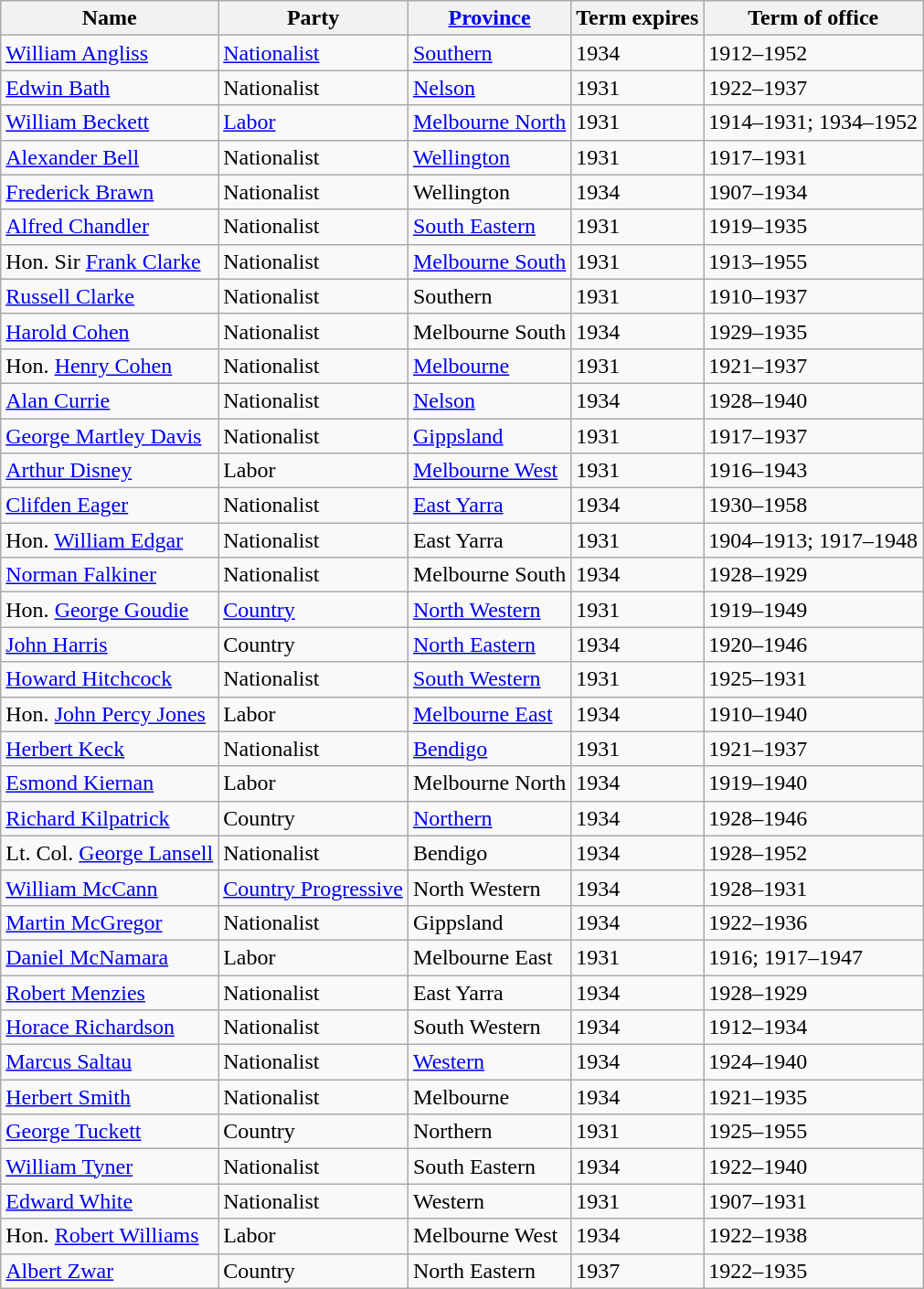<table class="wikitable sortable">
<tr>
<th>Name</th>
<th>Party</th>
<th><a href='#'>Province</a></th>
<th>Term expires</th>
<th>Term of office</th>
</tr>
<tr>
<td><a href='#'>William Angliss</a></td>
<td><a href='#'>Nationalist</a></td>
<td><a href='#'>Southern</a></td>
<td>1934</td>
<td>1912–1952</td>
</tr>
<tr>
<td><a href='#'>Edwin Bath</a></td>
<td>Nationalist</td>
<td><a href='#'>Nelson</a></td>
<td>1931</td>
<td>1922–1937</td>
</tr>
<tr>
<td><a href='#'>William Beckett</a></td>
<td><a href='#'>Labor</a></td>
<td><a href='#'>Melbourne North</a></td>
<td>1931</td>
<td>1914–1931; 1934–1952</td>
</tr>
<tr>
<td><a href='#'>Alexander Bell</a></td>
<td>Nationalist</td>
<td><a href='#'>Wellington</a></td>
<td>1931</td>
<td>1917–1931</td>
</tr>
<tr>
<td><a href='#'>Frederick Brawn</a></td>
<td>Nationalist</td>
<td>Wellington</td>
<td>1934</td>
<td>1907–1934</td>
</tr>
<tr>
<td><a href='#'>Alfred Chandler</a></td>
<td>Nationalist</td>
<td><a href='#'>South Eastern</a></td>
<td>1931</td>
<td>1919–1935</td>
</tr>
<tr>
<td>Hon. Sir <a href='#'>Frank Clarke</a></td>
<td>Nationalist</td>
<td><a href='#'>Melbourne South</a></td>
<td>1931</td>
<td>1913–1955</td>
</tr>
<tr>
<td><a href='#'>Russell Clarke</a></td>
<td>Nationalist</td>
<td>Southern</td>
<td>1931</td>
<td>1910–1937</td>
</tr>
<tr>
<td><a href='#'>Harold Cohen</a></td>
<td>Nationalist</td>
<td>Melbourne South</td>
<td>1934</td>
<td>1929–1935</td>
</tr>
<tr>
<td>Hon. <a href='#'>Henry Cohen</a></td>
<td>Nationalist</td>
<td><a href='#'>Melbourne</a></td>
<td>1931</td>
<td>1921–1937</td>
</tr>
<tr>
<td><a href='#'>Alan Currie</a></td>
<td>Nationalist</td>
<td><a href='#'>Nelson</a></td>
<td>1934</td>
<td>1928–1940</td>
</tr>
<tr>
<td><a href='#'>George Martley Davis</a></td>
<td>Nationalist</td>
<td><a href='#'>Gippsland</a></td>
<td>1931</td>
<td>1917–1937</td>
</tr>
<tr>
<td><a href='#'>Arthur Disney</a></td>
<td>Labor</td>
<td><a href='#'>Melbourne West</a></td>
<td>1931</td>
<td>1916–1943</td>
</tr>
<tr>
<td><a href='#'>Clifden Eager</a></td>
<td>Nationalist</td>
<td><a href='#'>East Yarra</a></td>
<td>1934</td>
<td>1930–1958</td>
</tr>
<tr>
<td>Hon. <a href='#'>William Edgar</a></td>
<td>Nationalist</td>
<td>East Yarra</td>
<td>1931</td>
<td>1904–1913; 1917–1948</td>
</tr>
<tr>
<td><a href='#'>Norman Falkiner</a></td>
<td>Nationalist</td>
<td>Melbourne South</td>
<td>1934</td>
<td>1928–1929</td>
</tr>
<tr>
<td>Hon. <a href='#'>George Goudie</a></td>
<td><a href='#'>Country</a></td>
<td><a href='#'>North Western</a></td>
<td>1931</td>
<td>1919–1949</td>
</tr>
<tr>
<td><a href='#'>John Harris</a></td>
<td>Country</td>
<td><a href='#'>North Eastern</a></td>
<td>1934</td>
<td>1920–1946</td>
</tr>
<tr>
<td><a href='#'>Howard Hitchcock</a></td>
<td>Nationalist</td>
<td><a href='#'>South Western</a></td>
<td>1931</td>
<td>1925–1931</td>
</tr>
<tr>
<td>Hon. <a href='#'>John Percy Jones</a></td>
<td>Labor</td>
<td><a href='#'>Melbourne East</a></td>
<td>1934</td>
<td>1910–1940</td>
</tr>
<tr>
<td><a href='#'>Herbert Keck</a></td>
<td>Nationalist</td>
<td><a href='#'>Bendigo</a></td>
<td>1931</td>
<td>1921–1937</td>
</tr>
<tr>
<td><a href='#'>Esmond Kiernan</a></td>
<td>Labor</td>
<td>Melbourne North</td>
<td>1934</td>
<td>1919–1940</td>
</tr>
<tr>
<td><a href='#'>Richard Kilpatrick</a></td>
<td>Country</td>
<td><a href='#'>Northern</a></td>
<td>1934</td>
<td>1928–1946</td>
</tr>
<tr>
<td>Lt. Col. <a href='#'>George Lansell</a></td>
<td>Nationalist</td>
<td>Bendigo</td>
<td>1934</td>
<td>1928–1952</td>
</tr>
<tr>
<td><a href='#'>William McCann</a></td>
<td><a href='#'>Country Progressive</a></td>
<td>North Western</td>
<td>1934</td>
<td>1928–1931</td>
</tr>
<tr>
<td><a href='#'>Martin McGregor</a></td>
<td>Nationalist</td>
<td>Gippsland</td>
<td>1934</td>
<td>1922–1936</td>
</tr>
<tr>
<td><a href='#'>Daniel McNamara</a></td>
<td>Labor</td>
<td>Melbourne East</td>
<td>1931</td>
<td>1916; 1917–1947</td>
</tr>
<tr>
<td><a href='#'>Robert Menzies</a></td>
<td>Nationalist</td>
<td>East Yarra</td>
<td>1934</td>
<td>1928–1929</td>
</tr>
<tr>
<td><a href='#'>Horace Richardson</a></td>
<td>Nationalist</td>
<td>South Western</td>
<td>1934</td>
<td>1912–1934</td>
</tr>
<tr>
<td><a href='#'>Marcus Saltau</a></td>
<td>Nationalist</td>
<td><a href='#'>Western</a></td>
<td>1934</td>
<td>1924–1940</td>
</tr>
<tr>
<td><a href='#'>Herbert Smith</a></td>
<td>Nationalist</td>
<td>Melbourne</td>
<td>1934</td>
<td>1921–1935</td>
</tr>
<tr>
<td><a href='#'>George Tuckett</a></td>
<td>Country</td>
<td>Northern</td>
<td>1931</td>
<td>1925–1955</td>
</tr>
<tr>
<td><a href='#'>William Tyner</a></td>
<td>Nationalist</td>
<td>South Eastern</td>
<td>1934</td>
<td>1922–1940</td>
</tr>
<tr>
<td><a href='#'>Edward White</a></td>
<td>Nationalist</td>
<td>Western</td>
<td>1931</td>
<td>1907–1931</td>
</tr>
<tr>
<td>Hon. <a href='#'>Robert Williams</a></td>
<td>Labor</td>
<td>Melbourne West</td>
<td>1934</td>
<td>1922–1938</td>
</tr>
<tr>
<td><a href='#'>Albert Zwar</a></td>
<td>Country</td>
<td>North Eastern</td>
<td>1937</td>
<td>1922–1935</td>
</tr>
</table>
